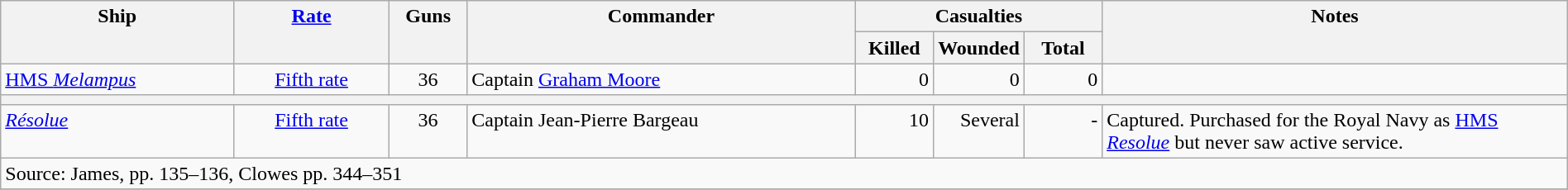<table class="wikitable" width=100%>
<tr valign="top"|- valign="top">
<th width=15%; align= center rowspan=2>Ship</th>
<th width=10%; align= center rowspan=2><a href='#'>Rate</a></th>
<th width=5%; align= center rowspan=2>Guns</th>
<th width=25%; align= center rowspan=2>Commander</th>
<th width=15%; align= center colspan=3>Casualties</th>
<th width=30%; align= center rowspan=2>Notes</th>
</tr>
<tr valign="top">
<th width=5%; align= center>Killed</th>
<th width=5%; align= center>Wounded</th>
<th width=5%; align= center>Total</th>
</tr>
<tr valign="top">
<td align= left><a href='#'>HMS <em>Melampus</em></a></td>
<td align= center><a href='#'>Fifth rate</a></td>
<td align= center>36</td>
<td align= left>Captain <a href='#'>Graham Moore</a></td>
<td align= right>0</td>
<td align= right>0</td>
<td align= right>0</td>
<td align= left></td>
</tr>
<tr valign="top">
<th colspan="11" bgcolor="white"></th>
</tr>
<tr valign="top">
<td align= left><a href='#'><em>Résolue</em></a></td>
<td align= center><a href='#'>Fifth rate</a></td>
<td align= center>36</td>
<td align= left>Captain Jean-Pierre Bargeau</td>
<td align= right>10</td>
<td align= right>Several</td>
<td align= right>-</td>
<td align= left>Captured. Purchased for the Royal Navy as <a href='#'>HMS <em>Resolue</em></a> but never saw active service.</td>
</tr>
<tr valign="top">
<td colspan="9" align="left">Source: James, pp. 135–136, Clowes pp. 344–351</td>
</tr>
<tr>
</tr>
</table>
